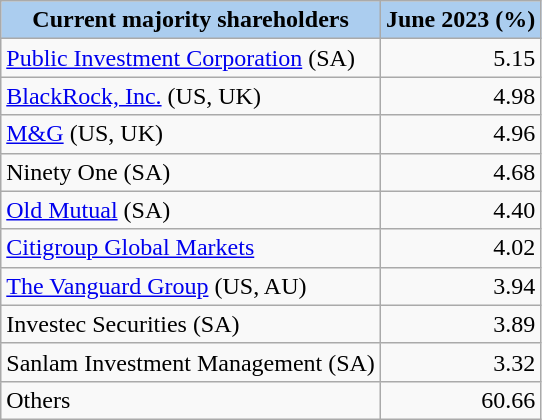<table class="wikitable">
<tr>
<th style="background:#ABCDEF">Current majority shareholders</th>
<th style="background:#ABCDEF">June 2023 (%)</th>
</tr>
<tr>
<td><a href='#'>Public Investment Corporation</a> (SA)</td>
<td style="text-align:right;">5.15</td>
</tr>
<tr>
<td><a href='#'>BlackRock, Inc.</a> (US, UK)</td>
<td style="text-align:right;">4.98</td>
</tr>
<tr>
<td><a href='#'>M&G</a> (US, UK)</td>
<td style="text-align:right;">4.96</td>
</tr>
<tr>
<td>Ninety One (SA)</td>
<td style="text-align:right;">4.68</td>
</tr>
<tr>
<td><a href='#'>Old Mutual</a> (SA)</td>
<td style="text-align:right;">4.40</td>
</tr>
<tr>
<td><a href='#'>Citigroup Global Markets</a></td>
<td style="text-align:right;">4.02</td>
</tr>
<tr>
<td><a href='#'>The Vanguard Group</a> (US, AU)</td>
<td style="text-align:right;">3.94</td>
</tr>
<tr>
<td>Investec Securities (SA)</td>
<td style="text-align:right;">3.89</td>
</tr>
<tr>
<td>Sanlam Investment Management (SA)</td>
<td style="text-align:right;">3.32</td>
</tr>
<tr>
<td>Others</td>
<td style="text-align:right;">60.66</td>
</tr>
</table>
